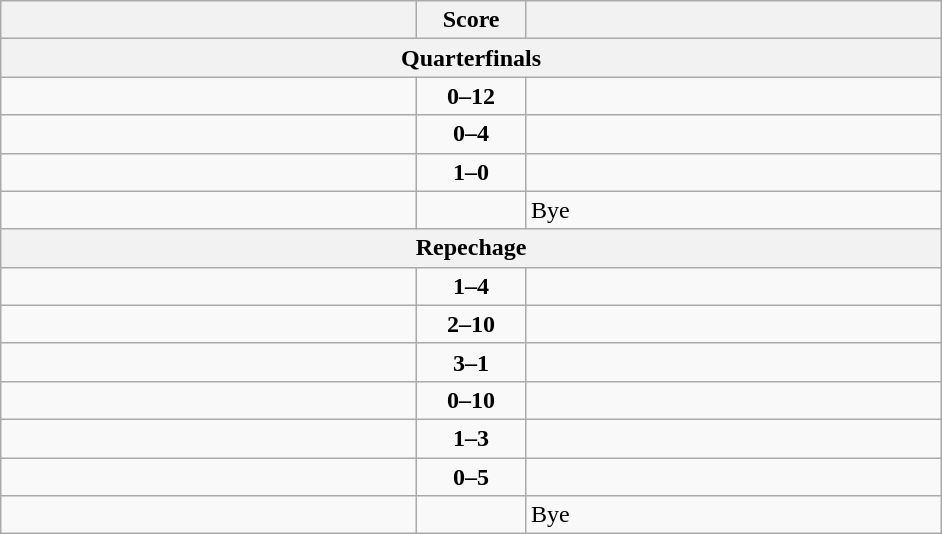<table class="wikitable" style="text-align: left;">
<tr>
<th align="right" width="270"></th>
<th width="65">Score</th>
<th align="left" width="270"></th>
</tr>
<tr>
<th colspan="3">Quarterfinals</th>
</tr>
<tr>
<td></td>
<td align=center><strong>0–12</strong></td>
<td><strong></strong></td>
</tr>
<tr>
<td></td>
<td align=center><strong>0–4</strong></td>
<td><strong></strong></td>
</tr>
<tr>
<td><strong></strong></td>
<td align=center><strong>1–0</strong></td>
<td></td>
</tr>
<tr>
<td><strong></strong></td>
<td align=center></td>
<td>Bye</td>
</tr>
<tr>
<th colspan="3">Repechage</th>
</tr>
<tr>
<td></td>
<td align=center><strong>1–4</strong></td>
<td><strong></strong></td>
</tr>
<tr>
<td></td>
<td align=center><strong>2–10</strong></td>
<td><strong></strong></td>
</tr>
<tr>
<td><strong></strong></td>
<td align=center><strong>3–1</strong></td>
<td></td>
</tr>
<tr>
<td></td>
<td align=center><strong>0–10</strong></td>
<td><strong></strong></td>
</tr>
<tr>
<td></td>
<td align=center><strong>1–3</strong></td>
<td><strong></strong></td>
</tr>
<tr>
<td></td>
<td align=center><strong>0–5</strong></td>
<td><strong></strong></td>
</tr>
<tr>
<td><strong></strong></td>
<td align=center></td>
<td>Bye</td>
</tr>
</table>
